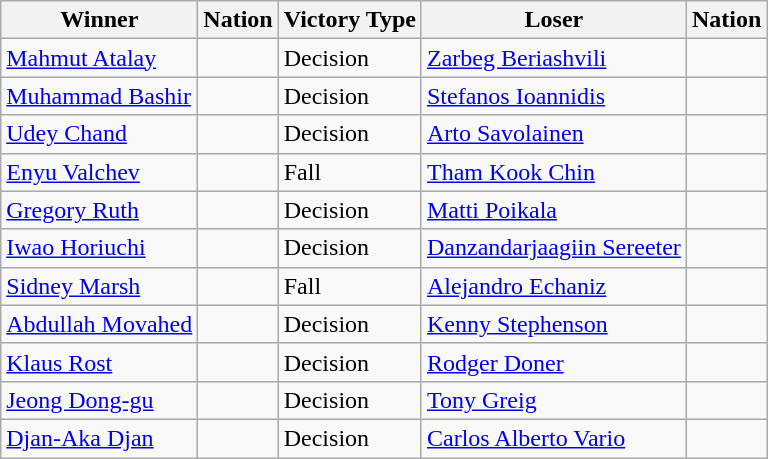<table class="wikitable sortable" style="text-align:left;">
<tr>
<th>Winner</th>
<th>Nation</th>
<th>Victory Type</th>
<th>Loser</th>
<th>Nation</th>
</tr>
<tr>
<td><a href='#'>Mahmut Atalay</a></td>
<td></td>
<td>Decision</td>
<td><a href='#'>Zarbeg Beriashvili</a></td>
<td></td>
</tr>
<tr>
<td><a href='#'>Muhammad Bashir</a></td>
<td></td>
<td>Decision</td>
<td><a href='#'>Stefanos Ioannidis</a></td>
<td></td>
</tr>
<tr>
<td><a href='#'>Udey Chand</a></td>
<td></td>
<td>Decision</td>
<td><a href='#'>Arto Savolainen</a></td>
<td></td>
</tr>
<tr>
<td><a href='#'>Enyu Valchev</a></td>
<td></td>
<td>Fall</td>
<td><a href='#'>Tham Kook Chin</a></td>
<td></td>
</tr>
<tr>
<td><a href='#'>Gregory Ruth</a></td>
<td></td>
<td>Decision</td>
<td><a href='#'>Matti Poikala</a></td>
<td></td>
</tr>
<tr>
<td><a href='#'>Iwao Horiuchi</a></td>
<td></td>
<td>Decision</td>
<td><a href='#'>Danzandarjaagiin Sereeter</a></td>
<td></td>
</tr>
<tr>
<td><a href='#'>Sidney Marsh</a></td>
<td></td>
<td>Fall</td>
<td><a href='#'>Alejandro Echaniz</a></td>
<td></td>
</tr>
<tr>
<td><a href='#'>Abdullah Movahed</a></td>
<td></td>
<td>Decision</td>
<td><a href='#'>Kenny Stephenson</a></td>
<td></td>
</tr>
<tr>
<td><a href='#'>Klaus Rost</a></td>
<td></td>
<td>Decision</td>
<td><a href='#'>Rodger Doner</a></td>
<td></td>
</tr>
<tr>
<td><a href='#'>Jeong Dong-gu</a></td>
<td></td>
<td>Decision</td>
<td><a href='#'>Tony Greig</a></td>
<td></td>
</tr>
<tr>
<td><a href='#'>Djan-Aka Djan</a></td>
<td></td>
<td>Decision</td>
<td><a href='#'>Carlos Alberto Vario</a></td>
<td></td>
</tr>
</table>
